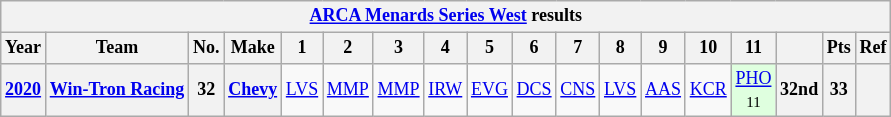<table class="wikitable" style="text-align:center; font-size:75%">
<tr>
<th colspan=18><a href='#'>ARCA Menards Series West</a> results</th>
</tr>
<tr>
<th>Year</th>
<th>Team</th>
<th>No.</th>
<th>Make</th>
<th>1</th>
<th>2</th>
<th>3</th>
<th>4</th>
<th>5</th>
<th>6</th>
<th>7</th>
<th>8</th>
<th>9</th>
<th>10</th>
<th>11</th>
<th></th>
<th>Pts</th>
<th>Ref</th>
</tr>
<tr>
<th><a href='#'>2020</a></th>
<th><a href='#'>Win-Tron Racing</a></th>
<th>32</th>
<th><a href='#'>Chevy</a></th>
<td><a href='#'>LVS</a></td>
<td><a href='#'>MMP</a></td>
<td><a href='#'>MMP</a></td>
<td><a href='#'>IRW</a></td>
<td><a href='#'>EVG</a></td>
<td><a href='#'>DCS</a></td>
<td><a href='#'>CNS</a></td>
<td><a href='#'>LVS</a></td>
<td><a href='#'>AAS</a></td>
<td><a href='#'>KCR</a></td>
<td style="background:#DFFFDF;"><a href='#'>PHO</a><br><small>11</small></td>
<th>32nd</th>
<th>33</th>
<th></th>
</tr>
</table>
